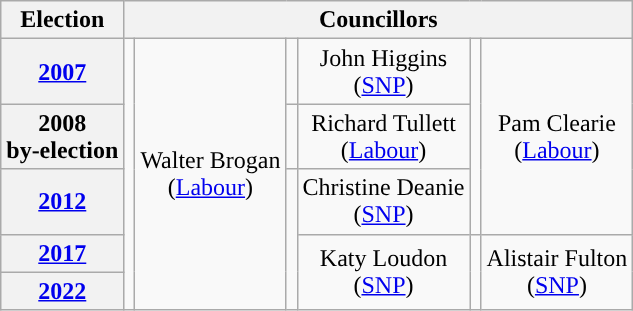<table class="wikitable" style="text-align:center">
<tr>
<th>Election</th>
<th colspan=8>Councillors</th>
</tr>
<tr>
<th><a href='#'>2007</a></th>
<td rowspan=5; style="background-color: "></td>
<td rowspan=5>Walter Brogan<br>(<a href='#'>Labour</a>)</td>
<td rowspan=1; style="background-color: "></td>
<td>John Higgins<br>(<a href='#'>SNP</a>)</td>
<td rowspan=3; style="background-color: "></td>
<td rowspan=3>Pam Clearie<br>(<a href='#'>Labour</a>)</td>
</tr>
<tr>
<th>2008<br>by-election</th>
<td rowspan=1; style="background-color: "></td>
<td>Richard Tullett<br>(<a href='#'>Labour</a>)</td>
</tr>
<tr>
<th><a href='#'>2012</a></th>
<td rowspan=3; style="background-color: "></td>
<td>Christine Deanie<br>(<a href='#'>SNP</a>)</td>
</tr>
<tr>
<th><a href='#'>2017</a></th>
<td rowspan=2>Katy Loudon<br>(<a href='#'>SNP</a>)</td>
<td rowspan=2; style="background-color: "></td>
<td rowspan=2>Alistair Fulton<br>(<a href='#'>SNP</a>)</td>
</tr>
<tr>
<th><a href='#'>2022</a></th>
</tr>
</table>
